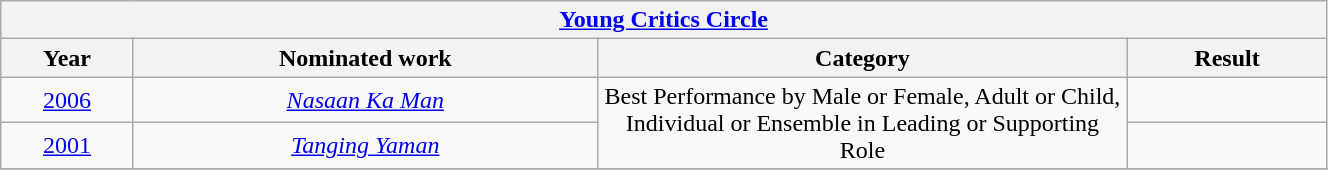<table width="70%" class="wikitable sortable">
<tr>
<th colspan="4" align="center"><a href='#'>Young Critics Circle</a></th>
</tr>
<tr>
<th width="10%">Year</th>
<th width="35%">Nominated work</th>
<th width="40%">Category</th>
<th width="15%">Result</th>
</tr>
<tr>
<td align="center"><a href='#'>2006</a></td>
<td align="center"><em><a href='#'>Nasaan Ka Man</a></em></td>
<td rowspan="2" align="center">Best Performance by Male or Female, Adult or Child, Individual or Ensemble in Leading or Supporting Role</td>
<td></td>
</tr>
<tr>
<td align="center"><a href='#'>2001</a></td>
<td align="center"><em><a href='#'>Tanging Yaman</a></em></td>
<td></td>
</tr>
<tr>
</tr>
</table>
